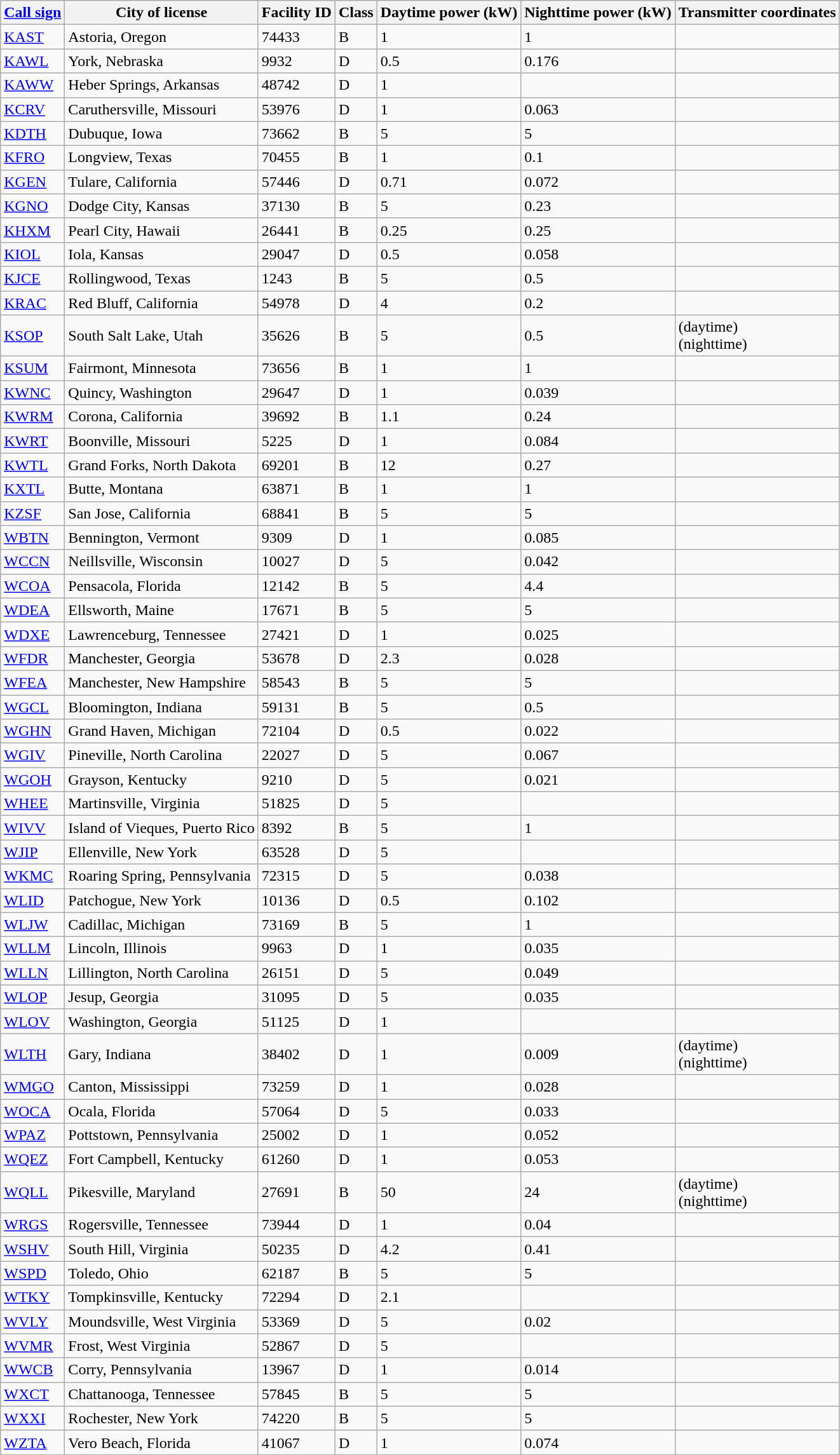<table class="wikitable sortable">
<tr>
<th><a href='#'>Call sign</a></th>
<th>City of license</th>
<th>Facility ID</th>
<th>Class</th>
<th>Daytime power (kW)</th>
<th>Nighttime power (kW)</th>
<th>Transmitter coordinates</th>
</tr>
<tr>
<td><a href='#'>KAST</a></td>
<td>Astoria, Oregon</td>
<td>74433</td>
<td>B</td>
<td>1</td>
<td>1</td>
<td></td>
</tr>
<tr>
<td><a href='#'>KAWL</a></td>
<td>York, Nebraska</td>
<td>9932</td>
<td>D</td>
<td>0.5</td>
<td>0.176</td>
<td></td>
</tr>
<tr>
<td><a href='#'>KAWW</a></td>
<td>Heber Springs, Arkansas</td>
<td>48742</td>
<td>D</td>
<td>1</td>
<td></td>
<td></td>
</tr>
<tr>
<td><a href='#'>KCRV</a></td>
<td>Caruthersville, Missouri</td>
<td>53976</td>
<td>D</td>
<td>1</td>
<td>0.063</td>
<td></td>
</tr>
<tr>
<td><a href='#'>KDTH</a></td>
<td>Dubuque, Iowa</td>
<td>73662</td>
<td>B</td>
<td>5</td>
<td>5</td>
<td></td>
</tr>
<tr>
<td><a href='#'>KFRO</a></td>
<td>Longview, Texas</td>
<td>70455</td>
<td>B</td>
<td>1</td>
<td>0.1</td>
<td></td>
</tr>
<tr>
<td><a href='#'>KGEN</a></td>
<td>Tulare, California</td>
<td>57446</td>
<td>D</td>
<td>0.71</td>
<td>0.072</td>
<td></td>
</tr>
<tr>
<td><a href='#'>KGNO</a></td>
<td>Dodge City, Kansas</td>
<td>37130</td>
<td>B</td>
<td>5</td>
<td>0.23</td>
<td></td>
</tr>
<tr>
<td><a href='#'>KHXM</a></td>
<td>Pearl City, Hawaii</td>
<td>26441</td>
<td>B</td>
<td>0.25</td>
<td>0.25</td>
<td></td>
</tr>
<tr>
<td><a href='#'>KIOL</a></td>
<td>Iola, Kansas</td>
<td>29047</td>
<td>D</td>
<td>0.5</td>
<td>0.058</td>
<td></td>
</tr>
<tr>
<td><a href='#'>KJCE</a></td>
<td>Rollingwood, Texas</td>
<td>1243</td>
<td>B</td>
<td>5</td>
<td>0.5</td>
<td></td>
</tr>
<tr>
<td><a href='#'>KRAC</a></td>
<td>Red Bluff, California</td>
<td>54978</td>
<td>D</td>
<td>4</td>
<td>0.2</td>
<td></td>
</tr>
<tr>
<td><a href='#'>KSOP</a></td>
<td>South Salt Lake, Utah</td>
<td>35626</td>
<td>B</td>
<td>5</td>
<td>0.5</td>
<td> (daytime)<br> (nighttime)</td>
</tr>
<tr>
<td><a href='#'>KSUM</a></td>
<td>Fairmont, Minnesota</td>
<td>73656</td>
<td>B</td>
<td>1</td>
<td>1</td>
<td></td>
</tr>
<tr>
<td><a href='#'>KWNC</a></td>
<td>Quincy, Washington</td>
<td>29647</td>
<td>D</td>
<td>1</td>
<td>0.039</td>
<td></td>
</tr>
<tr>
<td><a href='#'>KWRM</a></td>
<td>Corona, California</td>
<td>39692</td>
<td>B</td>
<td>1.1</td>
<td>0.24</td>
<td></td>
</tr>
<tr>
<td><a href='#'>KWRT</a></td>
<td>Boonville, Missouri</td>
<td>5225</td>
<td>D</td>
<td>1</td>
<td>0.084</td>
<td></td>
</tr>
<tr>
<td><a href='#'>KWTL</a></td>
<td>Grand Forks, North Dakota</td>
<td>69201</td>
<td>B</td>
<td>12</td>
<td>0.27</td>
<td></td>
</tr>
<tr>
<td><a href='#'>KXTL</a></td>
<td>Butte, Montana</td>
<td>63871</td>
<td>B</td>
<td>1</td>
<td>1</td>
<td></td>
</tr>
<tr>
<td><a href='#'>KZSF</a></td>
<td>San Jose, California</td>
<td>68841</td>
<td>B</td>
<td>5</td>
<td>5</td>
<td></td>
</tr>
<tr>
<td><a href='#'>WBTN</a></td>
<td>Bennington, Vermont</td>
<td>9309</td>
<td>D</td>
<td>1</td>
<td>0.085</td>
<td></td>
</tr>
<tr>
<td><a href='#'>WCCN</a></td>
<td>Neillsville, Wisconsin</td>
<td>10027</td>
<td>D</td>
<td>5</td>
<td>0.042</td>
<td></td>
</tr>
<tr>
<td><a href='#'>WCOA</a></td>
<td>Pensacola, Florida</td>
<td>12142</td>
<td>B</td>
<td>5</td>
<td>4.4</td>
<td></td>
</tr>
<tr>
<td><a href='#'>WDEA</a></td>
<td>Ellsworth, Maine</td>
<td>17671</td>
<td>B</td>
<td>5</td>
<td>5</td>
<td></td>
</tr>
<tr>
<td><a href='#'>WDXE</a></td>
<td>Lawrenceburg, Tennessee</td>
<td>27421</td>
<td>D</td>
<td>1</td>
<td>0.025</td>
<td></td>
</tr>
<tr>
<td><a href='#'>WFDR</a></td>
<td>Manchester, Georgia</td>
<td>53678</td>
<td>D</td>
<td>2.3</td>
<td>0.028</td>
<td></td>
</tr>
<tr>
<td><a href='#'>WFEA</a></td>
<td>Manchester, New Hampshire</td>
<td>58543</td>
<td>B</td>
<td>5</td>
<td>5</td>
<td></td>
</tr>
<tr>
<td><a href='#'>WGCL</a></td>
<td>Bloomington, Indiana</td>
<td>59131</td>
<td>B</td>
<td>5</td>
<td>0.5</td>
<td></td>
</tr>
<tr>
<td><a href='#'>WGHN</a></td>
<td>Grand Haven, Michigan</td>
<td>72104</td>
<td>D</td>
<td>0.5</td>
<td>0.022</td>
<td></td>
</tr>
<tr>
<td><a href='#'>WGIV</a></td>
<td>Pineville, North Carolina</td>
<td>22027</td>
<td>D</td>
<td>5</td>
<td>0.067</td>
<td></td>
</tr>
<tr>
<td><a href='#'>WGOH</a></td>
<td>Grayson, Kentucky</td>
<td>9210</td>
<td>D</td>
<td>5</td>
<td>0.021</td>
<td></td>
</tr>
<tr>
<td><a href='#'>WHEE</a></td>
<td>Martinsville, Virginia</td>
<td>51825</td>
<td>D</td>
<td>5</td>
<td></td>
<td></td>
</tr>
<tr>
<td><a href='#'>WIVV</a></td>
<td>Island of Vieques, Puerto Rico</td>
<td>8392</td>
<td>B</td>
<td>5</td>
<td>1</td>
<td></td>
</tr>
<tr>
<td><a href='#'>WJIP</a></td>
<td>Ellenville, New York</td>
<td>63528</td>
<td>D</td>
<td>5</td>
<td></td>
<td></td>
</tr>
<tr>
<td><a href='#'>WKMC</a></td>
<td>Roaring Spring, Pennsylvania</td>
<td>72315</td>
<td>D</td>
<td>5</td>
<td>0.038</td>
<td></td>
</tr>
<tr>
<td><a href='#'>WLID</a></td>
<td>Patchogue, New York</td>
<td>10136</td>
<td>D</td>
<td>0.5</td>
<td>0.102</td>
<td></td>
</tr>
<tr>
<td><a href='#'>WLJW</a></td>
<td>Cadillac, Michigan</td>
<td>73169</td>
<td>B</td>
<td>5</td>
<td>1</td>
<td></td>
</tr>
<tr>
<td><a href='#'>WLLM</a></td>
<td>Lincoln, Illinois</td>
<td>9963</td>
<td>D</td>
<td>1</td>
<td>0.035</td>
<td></td>
</tr>
<tr>
<td><a href='#'>WLLN</a></td>
<td>Lillington, North Carolina</td>
<td>26151</td>
<td>D</td>
<td>5</td>
<td>0.049</td>
<td></td>
</tr>
<tr>
<td><a href='#'>WLOP</a></td>
<td>Jesup, Georgia</td>
<td>31095</td>
<td>D</td>
<td>5</td>
<td>0.035</td>
<td></td>
</tr>
<tr>
<td><a href='#'>WLOV</a></td>
<td>Washington, Georgia</td>
<td>51125</td>
<td>D</td>
<td>1</td>
<td></td>
<td></td>
</tr>
<tr>
<td><a href='#'>WLTH</a></td>
<td>Gary, Indiana</td>
<td>38402</td>
<td>D</td>
<td>1</td>
<td>0.009</td>
<td> (daytime)<br> (nighttime)</td>
</tr>
<tr>
<td><a href='#'>WMGO</a></td>
<td>Canton, Mississippi</td>
<td>73259</td>
<td>D</td>
<td>1</td>
<td>0.028</td>
<td></td>
</tr>
<tr>
<td><a href='#'>WOCA</a></td>
<td>Ocala, Florida</td>
<td>57064</td>
<td>D</td>
<td>5</td>
<td>0.033</td>
<td></td>
</tr>
<tr>
<td><a href='#'>WPAZ</a></td>
<td>Pottstown, Pennsylvania</td>
<td>25002</td>
<td>D</td>
<td>1</td>
<td>0.052</td>
<td></td>
</tr>
<tr>
<td><a href='#'>WQEZ</a></td>
<td>Fort Campbell, Kentucky</td>
<td>61260</td>
<td>D</td>
<td>1</td>
<td>0.053</td>
<td></td>
</tr>
<tr>
<td><a href='#'>WQLL</a></td>
<td>Pikesville, Maryland</td>
<td>27691</td>
<td>B</td>
<td>50</td>
<td>24</td>
<td> (daytime)<br> (nighttime)</td>
</tr>
<tr>
<td><a href='#'>WRGS</a></td>
<td>Rogersville, Tennessee</td>
<td>73944</td>
<td>D</td>
<td>1</td>
<td>0.04</td>
<td></td>
</tr>
<tr>
<td><a href='#'>WSHV</a></td>
<td>South Hill, Virginia</td>
<td>50235</td>
<td>D</td>
<td>4.2</td>
<td>0.41</td>
<td></td>
</tr>
<tr>
<td><a href='#'>WSPD</a></td>
<td>Toledo, Ohio</td>
<td>62187</td>
<td>B</td>
<td>5</td>
<td>5</td>
<td></td>
</tr>
<tr>
<td><a href='#'>WTKY</a></td>
<td>Tompkinsville, Kentucky</td>
<td>72294</td>
<td>D</td>
<td>2.1</td>
<td></td>
<td></td>
</tr>
<tr>
<td><a href='#'>WVLY</a></td>
<td>Moundsville, West Virginia</td>
<td>53369</td>
<td>D</td>
<td>5</td>
<td>0.02</td>
<td></td>
</tr>
<tr>
<td><a href='#'>WVMR</a></td>
<td>Frost, West Virginia</td>
<td>52867</td>
<td>D</td>
<td>5</td>
<td></td>
<td></td>
</tr>
<tr>
<td><a href='#'>WWCB</a></td>
<td>Corry, Pennsylvania</td>
<td>13967</td>
<td>D</td>
<td>1</td>
<td>0.014</td>
<td></td>
</tr>
<tr>
<td><a href='#'>WXCT</a></td>
<td>Chattanooga, Tennessee</td>
<td>57845</td>
<td>B</td>
<td>5</td>
<td>5</td>
<td></td>
</tr>
<tr>
<td><a href='#'>WXXI</a></td>
<td>Rochester, New York</td>
<td>74220</td>
<td>B</td>
<td>5</td>
<td>5</td>
<td></td>
</tr>
<tr>
<td><a href='#'>WZTA</a></td>
<td>Vero Beach, Florida</td>
<td>41067</td>
<td>D</td>
<td>1</td>
<td>0.074</td>
<td></td>
</tr>
</table>
